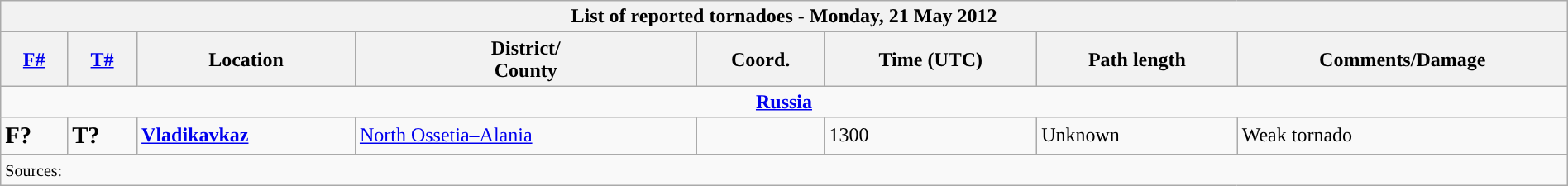<table class="wikitable collapsible" width="100%">
<tr>
<th colspan="8">List of reported tornadoes - Monday, 21 May 2012</th>
</tr>
<tr>
<th><a href='#'>F#</a></th>
<th><a href='#'>T#</a></th>
<th>Location</th>
<th>District/<br>County</th>
<th>Coord.</th>
<th>Time (UTC)</th>
<th>Path length</th>
<th>Comments/Damage</th>
</tr>
<tr>
<td colspan="8" align=center><strong><a href='#'>Russia</a></strong></td>
</tr>
<tr>
<td><big><strong>F?</strong></big></td>
<td><big><strong>T?</strong></big></td>
<td><strong><a href='#'>Vladikavkaz</a></strong></td>
<td><a href='#'>North Ossetia–Alania</a></td>
<td></td>
<td>1300</td>
<td>Unknown</td>
<td>Weak tornado</td>
</tr>
<tr>
<td colspan="8"><small>Sources:  </small></td>
</tr>
</table>
